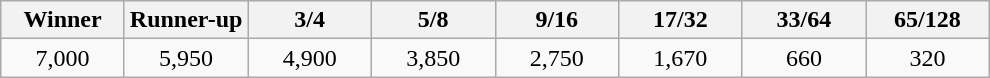<table class="wikitable" style="text-align:center">
<tr>
<th width="75">Winner</th>
<th width="75">Runner-up</th>
<th width="75">3/4</th>
<th width="75">5/8</th>
<th width="75">9/16</th>
<th width="75">17/32</th>
<th width="75">33/64</th>
<th width="75">65/128</th>
</tr>
<tr>
<td>7,000</td>
<td>5,950</td>
<td>4,900</td>
<td>3,850</td>
<td>2,750</td>
<td>1,670</td>
<td>660</td>
<td>320</td>
</tr>
</table>
